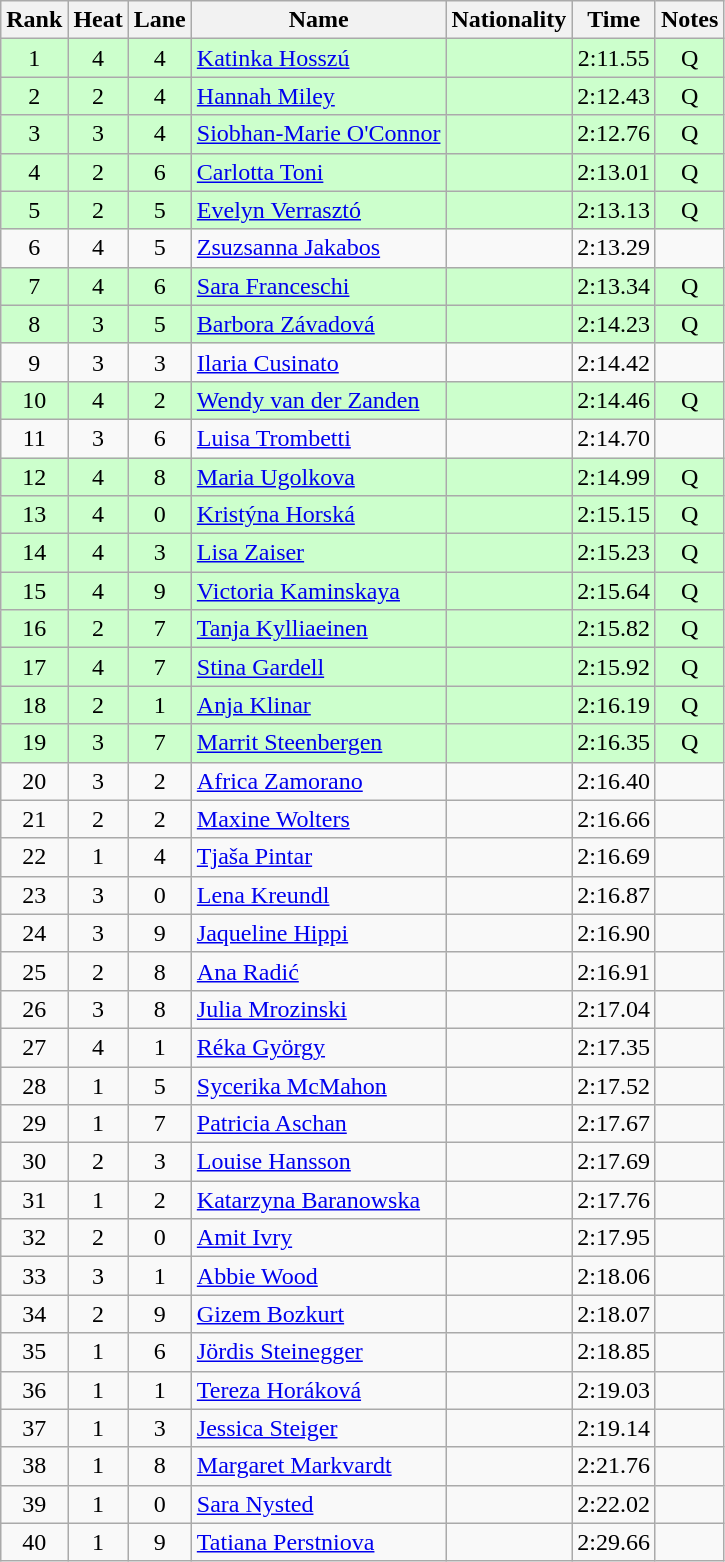<table class="wikitable sortable" style="text-align:center">
<tr>
<th>Rank</th>
<th>Heat</th>
<th>Lane</th>
<th>Name</th>
<th>Nationality</th>
<th>Time</th>
<th>Notes</th>
</tr>
<tr bgcolor=ccffcc>
<td>1</td>
<td>4</td>
<td>4</td>
<td align=left><a href='#'>Katinka Hosszú</a></td>
<td align=left></td>
<td>2:11.55</td>
<td>Q</td>
</tr>
<tr bgcolor=ccffcc>
<td>2</td>
<td>2</td>
<td>4</td>
<td align=left><a href='#'>Hannah Miley</a></td>
<td align=left></td>
<td>2:12.43</td>
<td>Q</td>
</tr>
<tr bgcolor=ccffcc>
<td>3</td>
<td>3</td>
<td>4</td>
<td align=left><a href='#'>Siobhan-Marie O'Connor</a></td>
<td align=left></td>
<td>2:12.76</td>
<td>Q</td>
</tr>
<tr bgcolor=ccffcc>
<td>4</td>
<td>2</td>
<td>6</td>
<td align=left><a href='#'>Carlotta Toni</a></td>
<td align=left></td>
<td>2:13.01</td>
<td>Q</td>
</tr>
<tr bgcolor=ccffcc>
<td>5</td>
<td>2</td>
<td>5</td>
<td align=left><a href='#'>Evelyn Verrasztó</a></td>
<td align=left></td>
<td>2:13.13</td>
<td>Q</td>
</tr>
<tr>
<td>6</td>
<td>4</td>
<td>5</td>
<td align=left><a href='#'>Zsuzsanna Jakabos</a></td>
<td align=left></td>
<td>2:13.29</td>
<td></td>
</tr>
<tr bgcolor=ccffcc>
<td>7</td>
<td>4</td>
<td>6</td>
<td align=left><a href='#'>Sara Franceschi</a></td>
<td align=left></td>
<td>2:13.34</td>
<td>Q</td>
</tr>
<tr bgcolor=ccffcc>
<td>8</td>
<td>3</td>
<td>5</td>
<td align=left><a href='#'>Barbora Závadová</a></td>
<td align=left></td>
<td>2:14.23</td>
<td>Q</td>
</tr>
<tr>
<td>9</td>
<td>3</td>
<td>3</td>
<td align=left><a href='#'>Ilaria Cusinato</a></td>
<td align=left></td>
<td>2:14.42</td>
<td></td>
</tr>
<tr bgcolor=ccffcc>
<td>10</td>
<td>4</td>
<td>2</td>
<td align=left><a href='#'>Wendy van der Zanden</a></td>
<td align=left></td>
<td>2:14.46</td>
<td>Q</td>
</tr>
<tr>
<td>11</td>
<td>3</td>
<td>6</td>
<td align=left><a href='#'>Luisa Trombetti</a></td>
<td align=left></td>
<td>2:14.70</td>
<td></td>
</tr>
<tr bgcolor=ccffcc>
<td>12</td>
<td>4</td>
<td>8</td>
<td align=left><a href='#'>Maria Ugolkova</a></td>
<td align=left></td>
<td>2:14.99</td>
<td>Q</td>
</tr>
<tr bgcolor=ccffcc>
<td>13</td>
<td>4</td>
<td>0</td>
<td align=left><a href='#'>Kristýna Horská</a></td>
<td align=left></td>
<td>2:15.15</td>
<td>Q</td>
</tr>
<tr bgcolor=ccffcc>
<td>14</td>
<td>4</td>
<td>3</td>
<td align=left><a href='#'>Lisa Zaiser</a></td>
<td align=left></td>
<td>2:15.23</td>
<td>Q</td>
</tr>
<tr bgcolor=ccffcc>
<td>15</td>
<td>4</td>
<td>9</td>
<td align=left><a href='#'>Victoria Kaminskaya</a></td>
<td align=left></td>
<td>2:15.64</td>
<td>Q</td>
</tr>
<tr bgcolor=ccffcc>
<td>16</td>
<td>2</td>
<td>7</td>
<td align=left><a href='#'>Tanja Kylliaeinen</a></td>
<td align=left></td>
<td>2:15.82</td>
<td>Q</td>
</tr>
<tr bgcolor=ccffcc>
<td>17</td>
<td>4</td>
<td>7</td>
<td align=left><a href='#'>Stina Gardell</a></td>
<td align=left></td>
<td>2:15.92</td>
<td>Q</td>
</tr>
<tr bgcolor=ccffcc>
<td>18</td>
<td>2</td>
<td>1</td>
<td align=left><a href='#'>Anja Klinar</a></td>
<td align=left></td>
<td>2:16.19</td>
<td>Q</td>
</tr>
<tr bgcolor=ccffcc>
<td>19</td>
<td>3</td>
<td>7</td>
<td align=left><a href='#'>Marrit Steenbergen</a></td>
<td align=left></td>
<td>2:16.35</td>
<td>Q</td>
</tr>
<tr>
<td>20</td>
<td>3</td>
<td>2</td>
<td align=left><a href='#'>Africa Zamorano</a></td>
<td align=left></td>
<td>2:16.40</td>
<td></td>
</tr>
<tr>
<td>21</td>
<td>2</td>
<td>2</td>
<td align=left><a href='#'>Maxine Wolters</a></td>
<td align=left></td>
<td>2:16.66</td>
<td></td>
</tr>
<tr>
<td>22</td>
<td>1</td>
<td>4</td>
<td align=left><a href='#'>Tjaša Pintar</a></td>
<td align=left></td>
<td>2:16.69</td>
<td></td>
</tr>
<tr>
<td>23</td>
<td>3</td>
<td>0</td>
<td align=left><a href='#'>Lena Kreundl</a></td>
<td align=left></td>
<td>2:16.87</td>
<td></td>
</tr>
<tr>
<td>24</td>
<td>3</td>
<td>9</td>
<td align=left><a href='#'>Jaqueline Hippi</a></td>
<td align=left></td>
<td>2:16.90</td>
<td></td>
</tr>
<tr>
<td>25</td>
<td>2</td>
<td>8</td>
<td align=left><a href='#'>Ana Radić</a></td>
<td align=left></td>
<td>2:16.91</td>
<td></td>
</tr>
<tr>
<td>26</td>
<td>3</td>
<td>8</td>
<td align=left><a href='#'>Julia Mrozinski</a></td>
<td align=left></td>
<td>2:17.04</td>
<td></td>
</tr>
<tr>
<td>27</td>
<td>4</td>
<td>1</td>
<td align=left><a href='#'>Réka György</a></td>
<td align=left></td>
<td>2:17.35</td>
<td></td>
</tr>
<tr>
<td>28</td>
<td>1</td>
<td>5</td>
<td align=left><a href='#'>Sycerika McMahon</a></td>
<td align=left></td>
<td>2:17.52</td>
<td></td>
</tr>
<tr>
<td>29</td>
<td>1</td>
<td>7</td>
<td align=left><a href='#'>Patricia Aschan</a></td>
<td align=left></td>
<td>2:17.67</td>
<td></td>
</tr>
<tr>
<td>30</td>
<td>2</td>
<td>3</td>
<td align=left><a href='#'>Louise Hansson</a></td>
<td align=left></td>
<td>2:17.69</td>
<td></td>
</tr>
<tr>
<td>31</td>
<td>1</td>
<td>2</td>
<td align=left><a href='#'>Katarzyna Baranowska</a></td>
<td align=left></td>
<td>2:17.76</td>
<td></td>
</tr>
<tr>
<td>32</td>
<td>2</td>
<td>0</td>
<td align=left><a href='#'>Amit Ivry</a></td>
<td align=left></td>
<td>2:17.95</td>
<td></td>
</tr>
<tr>
<td>33</td>
<td>3</td>
<td>1</td>
<td align=left><a href='#'>Abbie Wood</a></td>
<td align=left></td>
<td>2:18.06</td>
<td></td>
</tr>
<tr>
<td>34</td>
<td>2</td>
<td>9</td>
<td align=left><a href='#'>Gizem Bozkurt</a></td>
<td align=left></td>
<td>2:18.07</td>
<td></td>
</tr>
<tr>
<td>35</td>
<td>1</td>
<td>6</td>
<td align=left><a href='#'>Jördis Steinegger</a></td>
<td align=left></td>
<td>2:18.85</td>
<td></td>
</tr>
<tr>
<td>36</td>
<td>1</td>
<td>1</td>
<td align=left><a href='#'>Tereza Horáková</a></td>
<td align=left></td>
<td>2:19.03</td>
<td></td>
</tr>
<tr>
<td>37</td>
<td>1</td>
<td>3</td>
<td align=left><a href='#'>Jessica Steiger</a></td>
<td align=left></td>
<td>2:19.14</td>
<td></td>
</tr>
<tr>
<td>38</td>
<td>1</td>
<td>8</td>
<td align=left><a href='#'>Margaret Markvardt</a></td>
<td align=left></td>
<td>2:21.76</td>
<td></td>
</tr>
<tr>
<td>39</td>
<td>1</td>
<td>0</td>
<td align=left><a href='#'>Sara Nysted</a></td>
<td align=left></td>
<td>2:22.02</td>
<td></td>
</tr>
<tr>
<td>40</td>
<td>1</td>
<td>9</td>
<td align=left><a href='#'>Tatiana Perstniova</a></td>
<td align=left></td>
<td>2:29.66</td>
<td></td>
</tr>
</table>
